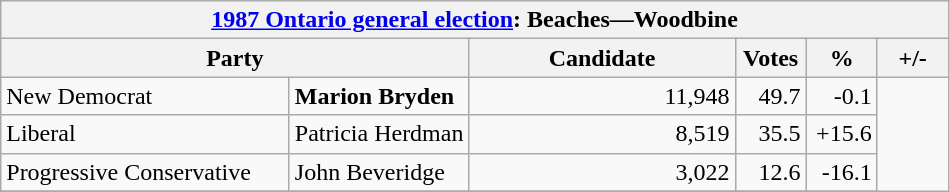<table class="wikitable">
<tr>
<th colspan="6"><a href='#'>1987 Ontario general election</a>: <strong>Beaches—Woodbine</strong></th>
</tr>
<tr>
<th colspan="2" style="width: 200px">Party</th>
<th style="width: 170px">Candidate</th>
<th style="width: 40px">Votes</th>
<th style="width: 40px">%</th>
<th style="width: 40px">+/-</th>
</tr>
<tr>
<td style="width: 185px">New Democrat</td>
<td><strong>Marion Bryden</strong></td>
<td align=right>11,948</td>
<td align=right>49.7</td>
<td align=right>-0.1</td>
</tr>
<tr>
<td style="width: 185px">Liberal</td>
<td>Patricia Herdman</td>
<td align=right>8,519</td>
<td align=right>35.5</td>
<td align=right>+15.6</td>
</tr>
<tr>
<td style="width: 185px">Progressive Conservative</td>
<td>John Beveridge</td>
<td align=right>3,022</td>
<td align=right>12.6</td>
<td align=right>-16.1<br></td>
</tr>
<tr>
</tr>
</table>
